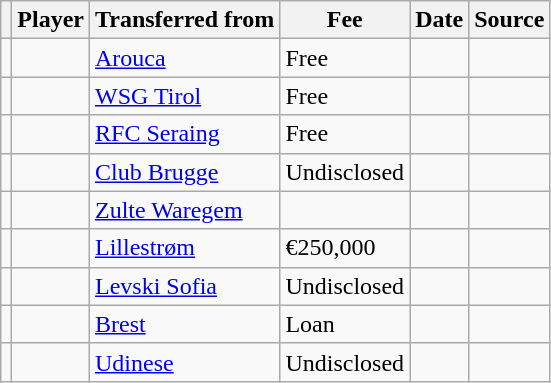<table class="wikitable plainrowheaders sortable">
<tr>
<th></th>
<th scope="col">Player</th>
<th>Transferred from</th>
<th style="width: 65px;">Fee</th>
<th scope="col">Date</th>
<th scope="col">Source</th>
</tr>
<tr>
<td align="center"></td>
<td></td>
<td> <a href='#'>Arouca</a></td>
<td>Free</td>
<td></td>
<td></td>
</tr>
<tr>
<td align="center"></td>
<td></td>
<td> <a href='#'>WSG Tirol</a></td>
<td>Free</td>
<td></td>
<td></td>
</tr>
<tr>
<td align="center"></td>
<td></td>
<td> <a href='#'>RFC Seraing</a></td>
<td>Free</td>
<td></td>
<td></td>
</tr>
<tr>
<td align="center"></td>
<td></td>
<td> <a href='#'>Club Brugge</a></td>
<td>Undisclosed</td>
<td></td>
<td></td>
</tr>
<tr>
<td align="center"></td>
<td></td>
<td> <a href='#'>Zulte Waregem</a></td>
<td></td>
<td></td>
<td></td>
</tr>
<tr>
<td align="center"></td>
<td></td>
<td> <a href='#'>Lillestrøm</a></td>
<td>€250,000</td>
<td></td>
<td></td>
</tr>
<tr>
<td align="center"></td>
<td></td>
<td> <a href='#'>Levski Sofia</a></td>
<td>Undisclosed</td>
<td></td>
<td></td>
</tr>
<tr>
<td align="center"></td>
<td></td>
<td> <a href='#'>Brest</a></td>
<td>Loan</td>
<td></td>
<td></td>
</tr>
<tr>
<td align="center"></td>
<td></td>
<td> <a href='#'>Udinese</a></td>
<td>Undisclosed</td>
<td></td>
<td></td>
</tr>
</table>
